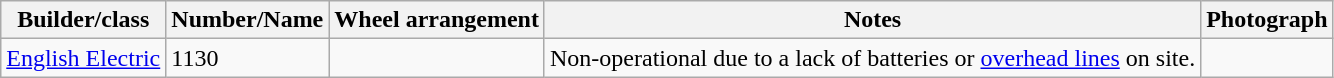<table class="wikitable">
<tr>
<th>Builder/class</th>
<th>Number/Name</th>
<th>Wheel arrangement</th>
<th>Notes</th>
<th>Photograph</th>
</tr>
<tr>
<td><a href='#'>English Electric</a></td>
<td>1130</td>
<td></td>
<td>Non-operational due to a lack of batteries or <a href='#'>overhead lines</a> on site.</td>
<td></td>
</tr>
</table>
